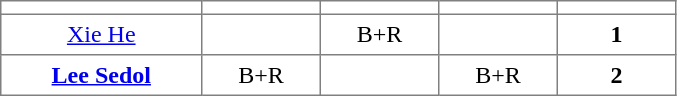<table class="toccolours" border="1" cellpadding="4" cellspacing="0" style="border-collapse: collapse; margin:0;">
<tr>
<th width=125></th>
<th width=70></th>
<th width=70></th>
<th width=70></th>
<th width=70></th>
</tr>
<tr align=center>
<td> <a href='#'>Xie He</a></td>
<td></td>
<td>B+R</td>
<td></td>
<td><strong>1</strong></td>
</tr>
<tr align=center>
<td> <strong><a href='#'>Lee Sedol</a></strong></td>
<td>B+R</td>
<td></td>
<td>B+R</td>
<td><strong>2</strong></td>
</tr>
</table>
